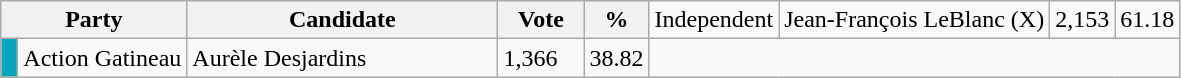<table class="wikitable">
<tr>
<th bgcolor="#DDDDFF" width="100px" colspan="2">Party</th>
<th bgcolor="#DDDDFF" width="200px">Candidate</th>
<th bgcolor="#DDDDFF" width="50px">Vote</th>
<th bgcolor="#DDDDFF" width="30px">%<br></th>
<td>Independent</td>
<td>Jean-François LeBlanc (X)</td>
<td>2,153</td>
<td>61.18</td>
</tr>
<tr>
<td bgcolor=#00a7ba> </td>
<td>Action Gatineau</td>
<td>Aurèle Desjardins</td>
<td>1,366</td>
<td>38.82</td>
</tr>
</table>
